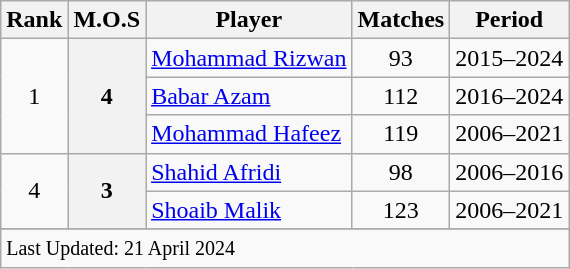<table class="wikitable plainrowheaders sortable">
<tr>
<th scope=col>Rank</th>
<th scope=col>M.O.S</th>
<th scope=col>Player</th>
<th scope=col>Matches</th>
<th scope=col>Period</th>
</tr>
<tr>
<td align=center rowspan=3>1</td>
<th scope=row style=text-align:center; rowspan=3>4</th>
<td><a href='#'>Mohammad Rizwan</a></td>
<td align=center>93</td>
<td>2015–2024</td>
</tr>
<tr>
<td><a href='#'>Babar Azam</a></td>
<td align=center>112</td>
<td>2016–2024</td>
</tr>
<tr>
<td><a href='#'>Mohammad Hafeez</a></td>
<td align=center>119</td>
<td>2006–2021</td>
</tr>
<tr>
<td align=center rowspan=2>4</td>
<th scope=row style=text-align:center; rowspan=2>3</th>
<td><a href='#'>Shahid Afridi</a></td>
<td align=center>98</td>
<td>2006–2016</td>
</tr>
<tr>
<td><a href='#'>Shoaib Malik</a></td>
<td align=center>123</td>
<td>2006–2021</td>
</tr>
<tr>
</tr>
<tr class=sortbottom>
<td colspan=7><small>Last Updated: 21 April 2024</small></td>
</tr>
</table>
